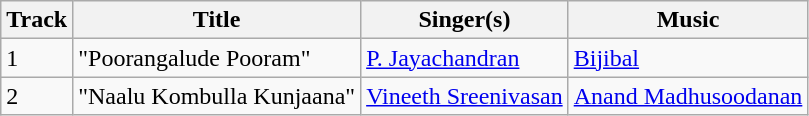<table class="wikitable">
<tr>
<th>Track</th>
<th>Title</th>
<th>Singer(s)</th>
<th>Music</th>
</tr>
<tr>
<td>1</td>
<td>"Poorangalude Pooram"</td>
<td><a href='#'>P. Jayachandran</a></td>
<td><a href='#'>Bijibal</a></td>
</tr>
<tr>
<td>2</td>
<td>"Naalu Kombulla Kunjaana"</td>
<td><a href='#'>Vineeth Sreenivasan</a></td>
<td><a href='#'>Anand Madhusoodanan</a></td>
</tr>
</table>
